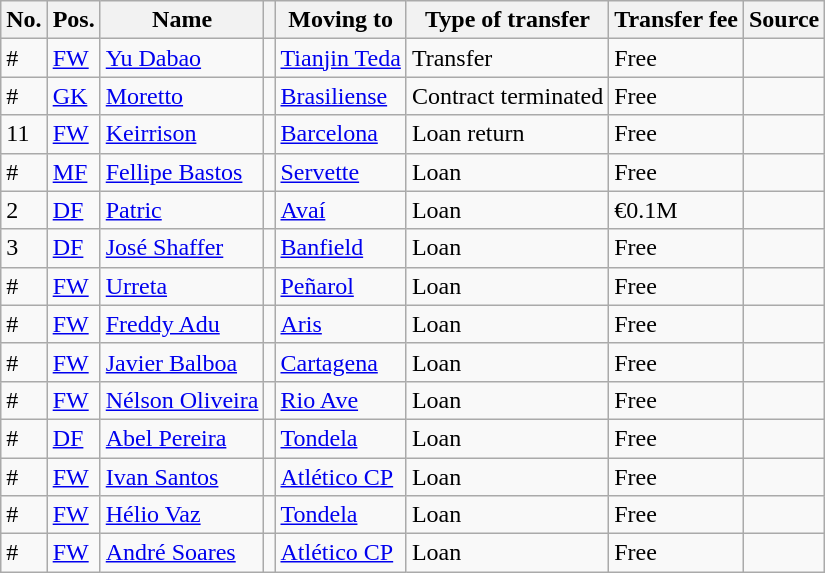<table class="wikitable sortable">
<tr>
<th>No.</th>
<th>Pos.</th>
<th>Name</th>
<th></th>
<th>Moving to</th>
<th>Type of transfer</th>
<th>Transfer fee</th>
<th>Source</th>
</tr>
<tr>
<td>#</td>
<td><a href='#'>FW</a></td>
<td> <a href='#'>Yu Dabao</a></td>
<td></td>
<td> <a href='#'>Tianjin Teda</a></td>
<td>Transfer</td>
<td>Free</td>
<td></td>
</tr>
<tr>
<td>#</td>
<td><a href='#'>GK</a></td>
<td> <a href='#'>Moretto</a></td>
<td></td>
<td> <a href='#'>Brasiliense</a></td>
<td>Contract terminated</td>
<td>Free</td>
<td></td>
</tr>
<tr>
<td>11</td>
<td><a href='#'>FW</a></td>
<td> <a href='#'>Keirrison</a></td>
<td></td>
<td> <a href='#'>Barcelona</a></td>
<td>Loan return</td>
<td>Free</td>
<td></td>
</tr>
<tr>
<td>#</td>
<td><a href='#'>MF</a></td>
<td> <a href='#'>Fellipe Bastos</a></td>
<td></td>
<td> <a href='#'>Servette</a></td>
<td>Loan</td>
<td>Free</td>
<td></td>
</tr>
<tr>
<td>2</td>
<td><a href='#'>DF</a></td>
<td> <a href='#'>Patric</a></td>
<td></td>
<td> <a href='#'>Avaí</a></td>
<td>Loan</td>
<td>€0.1M</td>
<td></td>
</tr>
<tr>
<td>3</td>
<td><a href='#'>DF</a></td>
<td> <a href='#'>José Shaffer</a></td>
<td></td>
<td> <a href='#'>Banfield</a></td>
<td>Loan</td>
<td>Free</td>
<td></td>
</tr>
<tr>
<td>#</td>
<td><a href='#'>FW</a></td>
<td> <a href='#'>Urreta</a></td>
<td></td>
<td> <a href='#'>Peñarol</a></td>
<td>Loan</td>
<td>Free</td>
<td></td>
</tr>
<tr>
<td>#</td>
<td><a href='#'>FW</a></td>
<td> <a href='#'>Freddy Adu</a></td>
<td></td>
<td> <a href='#'>Aris</a></td>
<td>Loan</td>
<td>Free</td>
<td></td>
</tr>
<tr>
<td>#</td>
<td><a href='#'>FW</a></td>
<td> <a href='#'>Javier Balboa</a></td>
<td></td>
<td> <a href='#'>Cartagena</a></td>
<td>Loan</td>
<td>Free</td>
<td></td>
</tr>
<tr>
<td>#</td>
<td><a href='#'>FW</a></td>
<td> <a href='#'>Nélson Oliveira</a></td>
<td></td>
<td> <a href='#'>Rio Ave</a></td>
<td>Loan</td>
<td>Free</td>
<td></td>
</tr>
<tr>
<td>#</td>
<td><a href='#'>DF</a></td>
<td> <a href='#'>Abel Pereira</a></td>
<td></td>
<td> <a href='#'>Tondela</a></td>
<td>Loan</td>
<td>Free</td>
<td></td>
</tr>
<tr>
<td>#</td>
<td><a href='#'>FW</a></td>
<td> <a href='#'>Ivan Santos</a></td>
<td></td>
<td> <a href='#'>Atlético CP</a></td>
<td>Loan</td>
<td>Free</td>
<td></td>
</tr>
<tr>
<td>#</td>
<td><a href='#'>FW</a></td>
<td> <a href='#'>Hélio Vaz</a></td>
<td></td>
<td> <a href='#'>Tondela</a></td>
<td>Loan</td>
<td>Free</td>
<td></td>
</tr>
<tr>
<td>#</td>
<td><a href='#'>FW</a></td>
<td> <a href='#'>André Soares</a></td>
<td></td>
<td> <a href='#'>Atlético CP</a></td>
<td>Loan</td>
<td>Free</td>
<td></td>
</tr>
</table>
